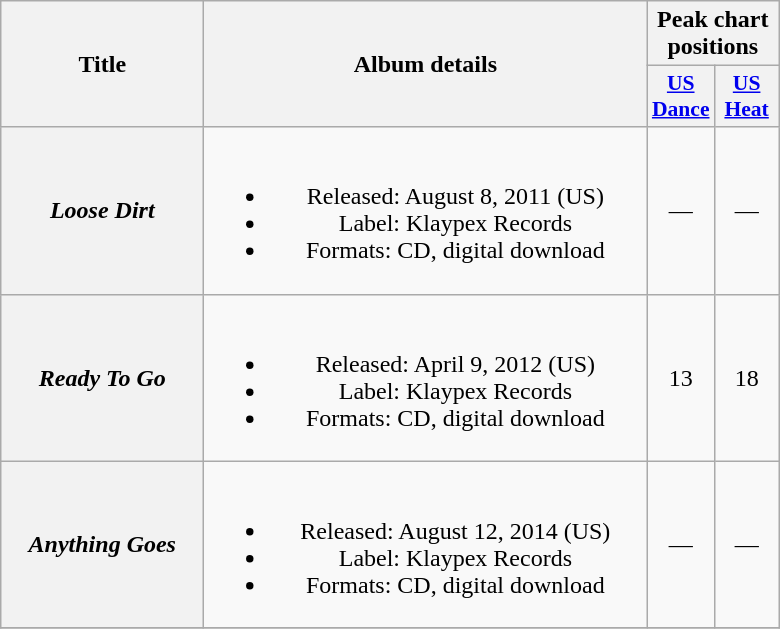<table class="wikitable plainrowheaders" style="text-align:center;">
<tr>
<th scope="col" rowspan="2" style="width:8em;">Title</th>
<th scope="col" rowspan="2" style="width:18em;">Album details</th>
<th scope="col" colspan="2">Peak chart positions</th>
</tr>
<tr>
<th scope="col" style="width:2.5em;font-size:90%;"><a href='#'>US<br>Dance</a><br></th>
<th scope="col" style="width:2.5em;font-size:90%;"><a href='#'>US<br>Heat</a><br></th>
</tr>
<tr>
<th scope="row"><em>Loose Dirt</em></th>
<td><br><ul><li>Released: August 8, 2011 <span>(US)</span></li><li>Label: Klaypex Records</li><li>Formats: CD, digital download</li></ul></td>
<td>—</td>
<td>—</td>
</tr>
<tr>
<th scope="row"><em>Ready To Go</em></th>
<td><br><ul><li>Released: April 9, 2012 <span>(US)</span></li><li>Label: Klaypex Records</li><li>Formats: CD, digital download</li></ul></td>
<td>13</td>
<td>18</td>
</tr>
<tr>
<th scope="row"><em>Anything Goes</em></th>
<td><br><ul><li>Released: August 12, 2014 <span>(US)</span></li><li>Label: Klaypex Records</li><li>Formats: CD, digital download</li></ul></td>
<td>—</td>
<td>—</td>
</tr>
<tr>
</tr>
</table>
